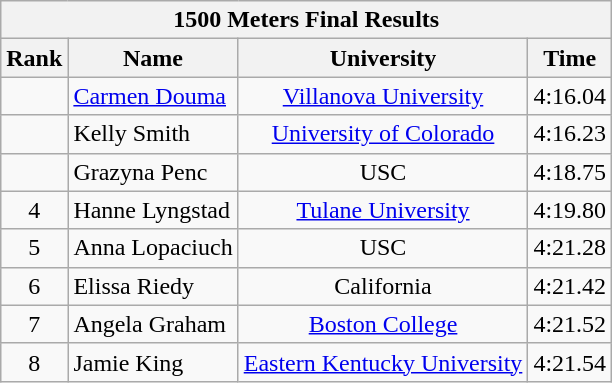<table class="wikitable sortable" style="text-align:center">
<tr>
<th colspan="4">1500 Meters Final Results</th>
</tr>
<tr>
<th>Rank</th>
<th>Name</th>
<th>University</th>
<th>Time</th>
</tr>
<tr>
<td></td>
<td align=left><a href='#'>Carmen Douma</a></td>
<td><a href='#'>Villanova University</a></td>
<td>4:16.04</td>
</tr>
<tr>
<td></td>
<td align=left>Kelly Smith</td>
<td><a href='#'>University of Colorado</a></td>
<td>4:16.23</td>
</tr>
<tr>
<td></td>
<td align=left>Grazyna Penc</td>
<td>USC</td>
<td>4:18.75</td>
</tr>
<tr>
<td>4</td>
<td align=left>Hanne Lyngstad</td>
<td><a href='#'>Tulane University</a></td>
<td>4:19.80</td>
</tr>
<tr>
<td>5</td>
<td align=left>Anna Lopaciuch</td>
<td>USC</td>
<td>4:21.28</td>
</tr>
<tr>
<td>6</td>
<td align=left>Elissa Riedy</td>
<td>California</td>
<td>4:21.42</td>
</tr>
<tr>
<td>7</td>
<td align=left>Angela Graham</td>
<td><a href='#'>Boston College</a></td>
<td>4:21.52</td>
</tr>
<tr>
<td>8</td>
<td align=left>Jamie King</td>
<td><a href='#'>Eastern Kentucky University</a></td>
<td>4:21.54</td>
</tr>
</table>
